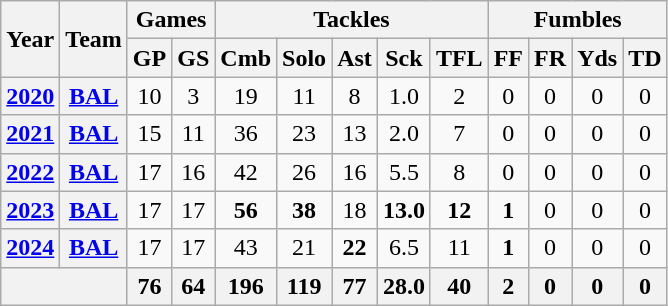<table class= "wikitable" style="text-align:center;">
<tr>
<th rowspan="2">Year</th>
<th rowspan="2">Team</th>
<th colspan="2">Games</th>
<th colspan="5">Tackles</th>
<th colspan="4">Fumbles</th>
</tr>
<tr>
<th>GP</th>
<th>GS</th>
<th>Cmb</th>
<th>Solo</th>
<th>Ast</th>
<th>Sck</th>
<th>TFL</th>
<th>FF</th>
<th>FR</th>
<th>Yds</th>
<th>TD</th>
</tr>
<tr>
<th><a href='#'>2020</a></th>
<th><a href='#'>BAL</a></th>
<td>10</td>
<td>3</td>
<td>19</td>
<td>11</td>
<td>8</td>
<td>1.0</td>
<td>2</td>
<td>0</td>
<td>0</td>
<td>0</td>
<td>0</td>
</tr>
<tr>
<th><a href='#'>2021</a></th>
<th><a href='#'>BAL</a></th>
<td>15</td>
<td>11</td>
<td>36</td>
<td>23</td>
<td>13</td>
<td>2.0</td>
<td>7</td>
<td>0</td>
<td>0</td>
<td>0</td>
<td>0</td>
</tr>
<tr>
<th><a href='#'>2022</a></th>
<th><a href='#'>BAL</a></th>
<td>17</td>
<td>16</td>
<td>42</td>
<td>26</td>
<td>16</td>
<td>5.5</td>
<td>8</td>
<td>0</td>
<td>0</td>
<td>0</td>
<td>0</td>
</tr>
<tr>
<th><a href='#'>2023</a></th>
<th><a href='#'>BAL</a></th>
<td>17</td>
<td>17</td>
<td><strong>56</strong></td>
<td><strong>38</strong></td>
<td>18</td>
<td><strong>13.0</strong></td>
<td><strong>12</strong></td>
<td><strong>1</strong></td>
<td>0</td>
<td>0</td>
<td>0</td>
</tr>
<tr>
<th><a href='#'>2024</a></th>
<th><a href='#'>BAL</a></th>
<td>17</td>
<td>17</td>
<td>43</td>
<td>21</td>
<td><strong>22</strong></td>
<td>6.5</td>
<td>11</td>
<td><strong>1</strong></td>
<td>0</td>
<td>0</td>
<td>0</td>
</tr>
<tr>
<th colspan="2"></th>
<th>76</th>
<th>64</th>
<th>196</th>
<th>119</th>
<th>77</th>
<th>28.0</th>
<th>40</th>
<th>2</th>
<th>0</th>
<th>0</th>
<th>0</th>
</tr>
</table>
